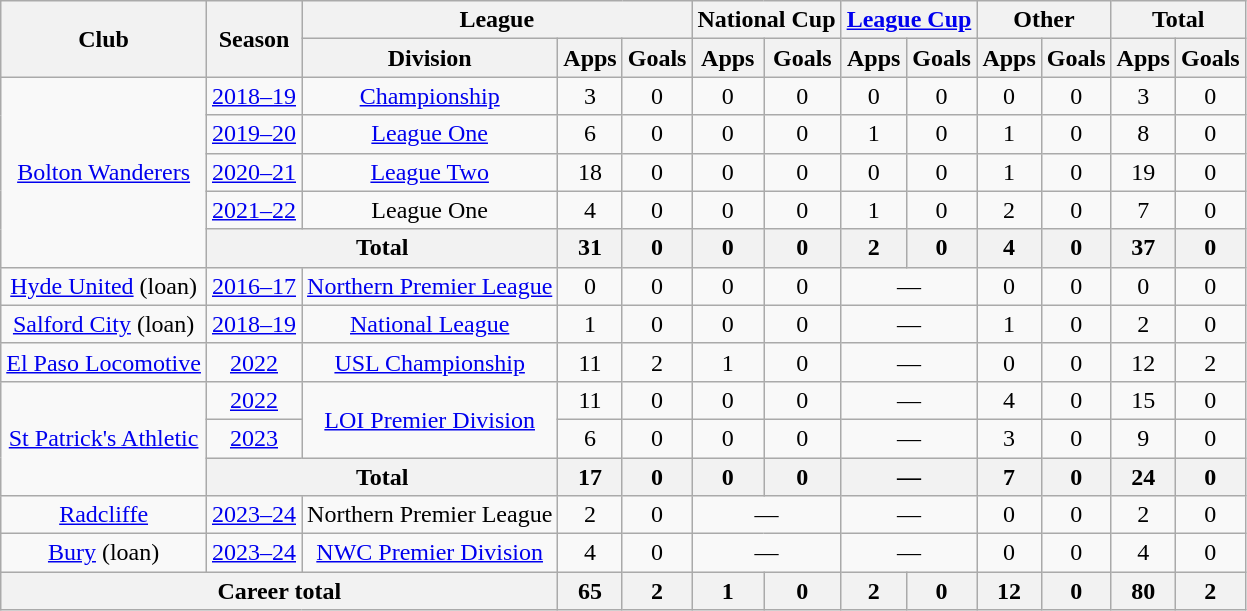<table class="wikitable" style="text-align: center;">
<tr>
<th rowspan="2">Club</th>
<th rowspan="2">Season</th>
<th colspan="3">League</th>
<th colspan="2">National Cup</th>
<th colspan="2"><a href='#'>League Cup</a></th>
<th colspan="2">Other</th>
<th colspan="2">Total</th>
</tr>
<tr>
<th>Division</th>
<th>Apps</th>
<th>Goals</th>
<th>Apps</th>
<th>Goals</th>
<th>Apps</th>
<th>Goals</th>
<th>Apps</th>
<th>Goals</th>
<th>Apps</th>
<th>Goals</th>
</tr>
<tr>
<td rowspan="5"><a href='#'>Bolton Wanderers</a></td>
<td><a href='#'>2018–19</a></td>
<td><a href='#'>Championship</a></td>
<td>3</td>
<td>0</td>
<td>0</td>
<td>0</td>
<td>0</td>
<td>0</td>
<td>0</td>
<td>0</td>
<td>3</td>
<td>0</td>
</tr>
<tr>
<td><a href='#'>2019–20</a></td>
<td><a href='#'>League One</a></td>
<td>6</td>
<td>0</td>
<td>0</td>
<td>0</td>
<td>1</td>
<td>0</td>
<td>1</td>
<td>0</td>
<td>8</td>
<td>0</td>
</tr>
<tr>
<td><a href='#'>2020–21</a></td>
<td><a href='#'>League Two</a></td>
<td>18</td>
<td>0</td>
<td>0</td>
<td>0</td>
<td>0</td>
<td>0</td>
<td>1</td>
<td>0</td>
<td>19</td>
<td>0</td>
</tr>
<tr>
<td><a href='#'>2021–22</a></td>
<td>League One</td>
<td>4</td>
<td>0</td>
<td>0</td>
<td>0</td>
<td>1</td>
<td>0</td>
<td>2</td>
<td>0</td>
<td>7</td>
<td>0</td>
</tr>
<tr>
<th colspan="2">Total</th>
<th>31</th>
<th>0</th>
<th>0</th>
<th>0</th>
<th>2</th>
<th>0</th>
<th>4</th>
<th>0</th>
<th>37</th>
<th>0</th>
</tr>
<tr>
<td><a href='#'>Hyde United</a> (loan)</td>
<td><a href='#'>2016–17</a></td>
<td><a href='#'>Northern Premier League</a></td>
<td>0</td>
<td>0</td>
<td>0</td>
<td>0</td>
<td colspan=2>—</td>
<td>0</td>
<td>0</td>
<td>0</td>
<td>0</td>
</tr>
<tr>
<td><a href='#'>Salford City</a> (loan)</td>
<td><a href='#'>2018–19</a></td>
<td><a href='#'>National League</a></td>
<td>1</td>
<td>0</td>
<td>0</td>
<td>0</td>
<td colspan=2>—</td>
<td>1</td>
<td>0</td>
<td>2</td>
<td>0</td>
</tr>
<tr>
<td><a href='#'>El Paso Locomotive</a></td>
<td><a href='#'>2022</a></td>
<td><a href='#'>USL Championship</a></td>
<td>11</td>
<td>2</td>
<td>1</td>
<td>0</td>
<td colspan=2>—</td>
<td>0</td>
<td>0</td>
<td>12</td>
<td>2</td>
</tr>
<tr>
<td rowspan="3"><a href='#'>St Patrick's Athletic</a></td>
<td><a href='#'>2022</a></td>
<td rowspan="2"><a href='#'>LOI Premier Division</a></td>
<td>11</td>
<td>0</td>
<td>0</td>
<td>0</td>
<td colspan=2>—</td>
<td>4</td>
<td>0</td>
<td>15</td>
<td>0</td>
</tr>
<tr>
<td><a href='#'>2023</a></td>
<td>6</td>
<td>0</td>
<td>0</td>
<td>0</td>
<td colspan="2">—</td>
<td>3</td>
<td>0</td>
<td>9</td>
<td>0</td>
</tr>
<tr>
<th colspan="2">Total</th>
<th>17</th>
<th>0</th>
<th>0</th>
<th>0</th>
<th colspan="2">—</th>
<th>7</th>
<th>0</th>
<th>24</th>
<th>0</th>
</tr>
<tr>
<td><a href='#'>Radcliffe</a></td>
<td><a href='#'>2023–24</a></td>
<td>Northern Premier League</td>
<td>2</td>
<td>0</td>
<td colspan="2">—</td>
<td colspan="2">—</td>
<td>0</td>
<td>0</td>
<td>2</td>
<td>0</td>
</tr>
<tr>
<td><a href='#'>Bury</a> (loan)</td>
<td><a href='#'>2023–24</a></td>
<td><a href='#'>NWC Premier Division</a></td>
<td>4</td>
<td>0</td>
<td colspan="2">—</td>
<td colspan="2">—</td>
<td>0</td>
<td>0</td>
<td>4</td>
<td>0</td>
</tr>
<tr>
<th colspan="3">Career total</th>
<th>65</th>
<th>2</th>
<th>1</th>
<th>0</th>
<th>2</th>
<th>0</th>
<th>12</th>
<th>0</th>
<th>80</th>
<th>2</th>
</tr>
</table>
